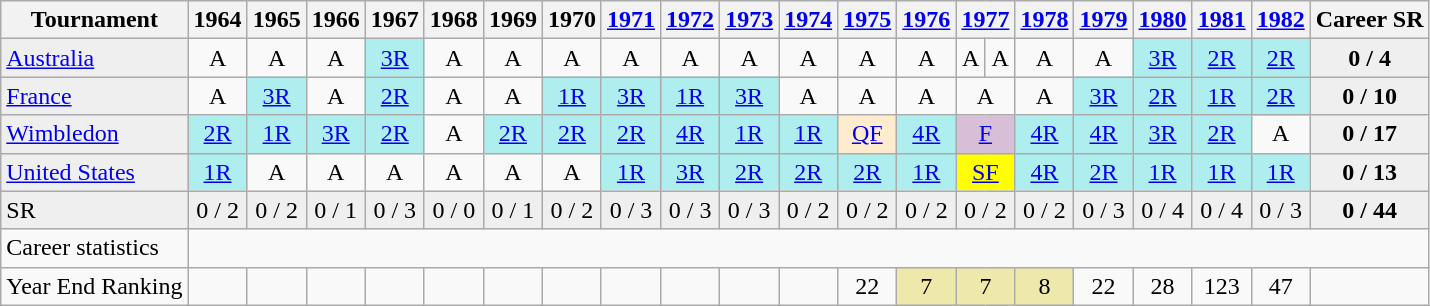<table class="wikitable">
<tr>
<th>Tournament</th>
<th>1964</th>
<th>1965</th>
<th>1966</th>
<th>1967</th>
<th>1968</th>
<th>1969</th>
<th>1970</th>
<th><a href='#'>1971</a></th>
<th><a href='#'>1972</a></th>
<th><a href='#'>1973</a></th>
<th><a href='#'>1974</a></th>
<th><a href='#'>1975</a></th>
<th><a href='#'>1976</a></th>
<th colspan="2"><a href='#'>1977</a></th>
<th><a href='#'>1978</a></th>
<th><a href='#'>1979</a></th>
<th><a href='#'>1980</a></th>
<th><a href='#'>1981</a></th>
<th><a href='#'>1982</a></th>
<th>Career SR</th>
</tr>
<tr>
<td style="background:#EFEFEF;"><a href='#'>Australia</a></td>
<td align="center">A</td>
<td align="center">A</td>
<td align="center">A</td>
<td align="center" style="background:#afeeee;"><a href='#'>3R</a></td>
<td align="center">A</td>
<td align="center">A</td>
<td align="center">A</td>
<td align="center">A</td>
<td align="center">A</td>
<td align="center">A</td>
<td align="center">A</td>
<td align="center">A</td>
<td align="center">A</td>
<td align="center">A</td>
<td align="center">A</td>
<td align="center">A</td>
<td align="center">A</td>
<td align="center" style="background:#afeeee;"><a href='#'>3R</a></td>
<td align="center" style="background:#afeeee;"><a href='#'>2R</a></td>
<td align="center" style="background:#afeeee;"><a href='#'>2R</a></td>
<td align="center" style="background:#EFEFEF;"><strong>0 / 4</strong></td>
</tr>
<tr>
<td style="background:#EFEFEF;"><a href='#'>France</a></td>
<td align="center">A</td>
<td align="center" style="background:#afeeee;"><a href='#'>3R</a></td>
<td align="center">A</td>
<td align="center" style="background:#afeeee;"><a href='#'>2R</a></td>
<td align="center">A</td>
<td align="center">A</td>
<td align="center" style="background:#afeeee;"><a href='#'>1R</a></td>
<td align="center" style="background:#afeeee;"><a href='#'>3R</a></td>
<td align="center" style="background:#afeeee;"><a href='#'>1R</a></td>
<td align="center" style="background:#afeeee;"><a href='#'>3R</a></td>
<td align="center">A</td>
<td align="center">A</td>
<td align="center">A</td>
<td colspan="2" align="center">A</td>
<td align="center">A</td>
<td align="center" style="background:#afeeee;"><a href='#'>3R</a></td>
<td align="center" style="background:#afeeee;"><a href='#'>2R</a></td>
<td align="center" style="background:#afeeee;"><a href='#'>1R</a></td>
<td align="center" style="background:#afeeee;"><a href='#'>2R</a></td>
<td align="center" style="background:#EFEFEF;"><strong>0 / 10</strong></td>
</tr>
<tr>
<td style="background:#EFEFEF;"><a href='#'>Wimbledon</a></td>
<td align="center" style="background:#afeeee;"><a href='#'>2R</a></td>
<td align="center" style="background:#afeeee;"><a href='#'>1R</a></td>
<td align="center" style="background:#afeeee;"><a href='#'>3R</a></td>
<td align="center" style="background:#afeeee;"><a href='#'>2R</a></td>
<td align="center">A</td>
<td align="center" style="background:#afeeee;"><a href='#'>2R</a></td>
<td align="center" style="background:#afeeee;"><a href='#'>2R</a></td>
<td align="center" style="background:#afeeee;"><a href='#'>2R</a></td>
<td align="center" style="background:#afeeee;"><a href='#'>4R</a></td>
<td align="center" style="background:#afeeee;"><a href='#'>1R</a></td>
<td align="center" style="background:#afeeee;"><a href='#'>1R</a></td>
<td align="center" style="background:#ffebcd;"><a href='#'>QF</a></td>
<td align="center" style="background:#afeeee;"><a href='#'>4R</a></td>
<td colspan="2" align="center" style="background:#D8BFD8;"><a href='#'>F</a></td>
<td align="center" style="background:#afeeee;"><a href='#'>4R</a></td>
<td align="center" style="background:#afeeee;"><a href='#'>4R</a></td>
<td align="center" style="background:#afeeee;"><a href='#'>3R</a></td>
<td align="center" style="background:#afeeee;"><a href='#'>2R</a></td>
<td align="center">A</td>
<td align="center" style="background:#EFEFEF;"><strong>0 / 17</strong></td>
</tr>
<tr>
<td style="background:#EFEFEF;"><a href='#'>United States</a></td>
<td align="center" style="background:#afeeee;"><a href='#'>1R</a></td>
<td align="center">A</td>
<td align="center">A</td>
<td align="center">A</td>
<td align="center">A</td>
<td align="center">A</td>
<td align="center">A</td>
<td align="center" style="background:#afeeee;"><a href='#'>1R</a></td>
<td align="center" style="background:#afeeee;"><a href='#'>3R</a></td>
<td align="center" style="background:#afeeee;"><a href='#'>2R</a></td>
<td align="center" style="background:#afeeee;"><a href='#'>2R</a></td>
<td align="center" style="background:#afeeee;"><a href='#'>2R</a></td>
<td align="center" style="background:#afeeee;"><a href='#'>1R</a></td>
<td colspan="2" align="center" style="background:yellow;"><a href='#'>SF</a></td>
<td align="center" style="background:#afeeee;"><a href='#'>4R</a></td>
<td align="center" style="background:#afeeee;"><a href='#'>2R</a></td>
<td align="center" style="background:#afeeee;"><a href='#'>1R</a></td>
<td align="center" style="background:#afeeee;"><a href='#'>1R</a></td>
<td align="center" style="background:#afeeee;"><a href='#'>1R</a></td>
<td align="center" style="background:#EFEFEF;"><strong>0 / 13</strong></td>
</tr>
<tr>
<td style="background:#EFEFEF;">SR</td>
<td align="center" style="background:#EFEFEF;">0 / 2</td>
<td align="center" style="background:#EFEFEF;">0 / 2</td>
<td align="center" style="background:#EFEFEF;">0 / 1</td>
<td align="center" style="background:#EFEFEF;">0 / 3</td>
<td align="center" style="background:#EFEFEF;">0 / 0</td>
<td align="center" style="background:#EFEFEF;">0 / 1</td>
<td align="center" style="background:#EFEFEF;">0 / 2</td>
<td align="center" style="background:#EFEFEF;">0 / 3</td>
<td align="center" style="background:#EFEFEF;">0 / 3</td>
<td align="center" style="background:#EFEFEF;">0 / 3</td>
<td align="center" style="background:#EFEFEF;">0 / 2</td>
<td align="center" style="background:#EFEFEF;">0 / 2</td>
<td align="center" style="background:#EFEFEF;">0 / 2</td>
<td colspan="2" align="center" style="background:#EFEFEF;">0 / 2</td>
<td align="center" style="background:#EFEFEF;">0 / 2</td>
<td align="center" style="background:#EFEFEF;">0 / 3</td>
<td align="center" style="background:#EFEFEF;">0 / 4</td>
<td align="center" style="background:#EFEFEF;">0 / 4</td>
<td align="center" style="background:#EFEFEF;">0 / 3</td>
<td align="center" style="background:#EFEFEF;"><strong>0 / 44</strong></td>
</tr>
<tr>
<td colspan=1 align=left>Career statistics</td>
</tr>
<tr>
<td align=left>Year End Ranking</td>
<td align="center"></td>
<td align="center"></td>
<td align="center"></td>
<td align="center"></td>
<td align="center"></td>
<td align="center"></td>
<td align="center"></td>
<td align="center"></td>
<td align="center"></td>
<td align="center"></td>
<td align="center"></td>
<td align="center">22</td>
<td align="center" bgcolor=EEE8AA>7</td>
<td colspan="2" align="center" bgcolor=EEE8AA>7</td>
<td align="center" bgcolor=EEE8AA>8</td>
<td align="center">22</td>
<td align="center">28</td>
<td align="center">123</td>
<td align="center">47</td>
<td></td>
</tr>
</table>
